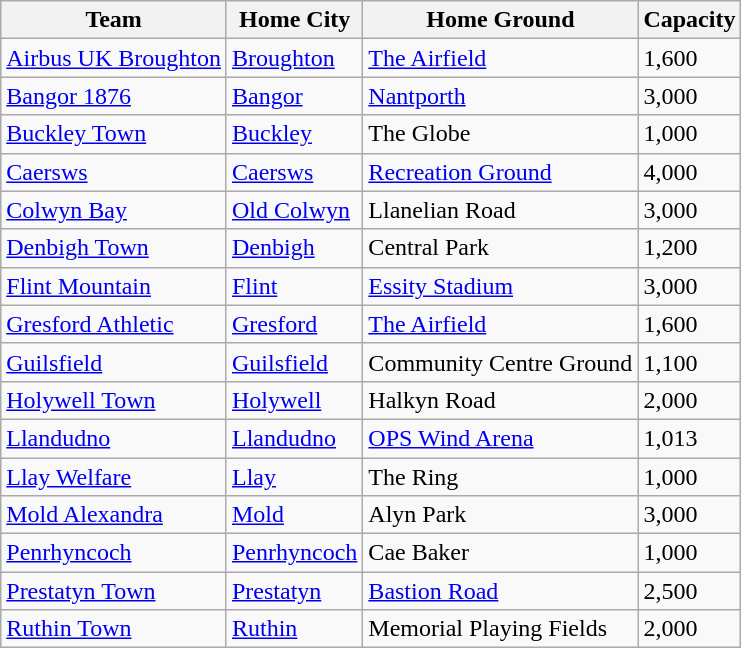<table class="wikitable sortable">
<tr>
<th>Team</th>
<th>Home City</th>
<th>Home Ground</th>
<th>Capacity</th>
</tr>
<tr>
<td><a href='#'>Airbus UK Broughton</a></td>
<td><a href='#'>Broughton</a></td>
<td><a href='#'>The Airfield</a></td>
<td>1,600</td>
</tr>
<tr>
<td><a href='#'>Bangor 1876</a></td>
<td><a href='#'>Bangor</a></td>
<td><a href='#'>Nantporth</a></td>
<td>3,000</td>
</tr>
<tr>
<td><a href='#'>Buckley Town</a></td>
<td><a href='#'>Buckley</a></td>
<td>The Globe</td>
<td>1,000</td>
</tr>
<tr>
<td><a href='#'>Caersws</a></td>
<td><a href='#'>Caersws</a></td>
<td><a href='#'>Recreation Ground</a></td>
<td>4,000</td>
</tr>
<tr>
<td><a href='#'>Colwyn Bay</a></td>
<td><a href='#'>Old Colwyn</a></td>
<td>Llanelian Road</td>
<td>3,000</td>
</tr>
<tr>
<td><a href='#'>Denbigh Town</a></td>
<td><a href='#'>Denbigh</a></td>
<td>Central Park</td>
<td>1,200</td>
</tr>
<tr>
<td><a href='#'>Flint Mountain</a></td>
<td><a href='#'>Flint</a></td>
<td><a href='#'>Essity Stadium</a></td>
<td>3,000</td>
</tr>
<tr>
<td><a href='#'>Gresford Athletic</a></td>
<td><a href='#'>Gresford</a></td>
<td><a href='#'>The Airfield</a></td>
<td>1,600</td>
</tr>
<tr>
<td><a href='#'>Guilsfield</a></td>
<td><a href='#'>Guilsfield</a></td>
<td>Community Centre Ground</td>
<td>1,100</td>
</tr>
<tr>
<td><a href='#'>Holywell Town</a></td>
<td><a href='#'>Holywell</a></td>
<td>Halkyn Road</td>
<td>2,000</td>
</tr>
<tr>
<td><a href='#'>Llandudno</a></td>
<td><a href='#'>Llandudno</a></td>
<td><a href='#'>OPS Wind Arena</a></td>
<td>1,013</td>
</tr>
<tr>
<td><a href='#'>Llay Welfare</a></td>
<td><a href='#'>Llay</a></td>
<td>The Ring</td>
<td>1,000</td>
</tr>
<tr>
<td><a href='#'>Mold Alexandra</a></td>
<td><a href='#'>Mold</a></td>
<td>Alyn Park</td>
<td>3,000</td>
</tr>
<tr>
<td><a href='#'>Penrhyncoch</a></td>
<td><a href='#'>Penrhyncoch</a></td>
<td>Cae Baker</td>
<td>1,000</td>
</tr>
<tr>
<td><a href='#'>Prestatyn Town</a></td>
<td><a href='#'>Prestatyn</a></td>
<td><a href='#'>Bastion Road</a></td>
<td>2,500</td>
</tr>
<tr>
<td><a href='#'>Ruthin Town</a></td>
<td><a href='#'>Ruthin</a></td>
<td>Memorial Playing Fields</td>
<td>2,000</td>
</tr>
</table>
